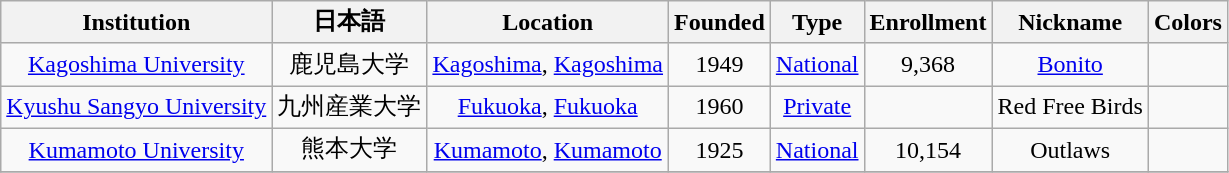<table class="wikitable sortable" style="text-align: center;">
<tr>
<th>Institution</th>
<th>日本語</th>
<th>Location</th>
<th>Founded</th>
<th>Type</th>
<th>Enrollment</th>
<th>Nickname</th>
<th>Colors</th>
</tr>
<tr>
<td><a href='#'>Kagoshima University</a></td>
<td>鹿児島大学</td>
<td><a href='#'>Kagoshima</a>, <a href='#'>Kagoshima</a></td>
<td>1949</td>
<td><a href='#'>National</a></td>
<td>9,368</td>
<td><a href='#'>Bonito</a></td>
<td></td>
</tr>
<tr>
<td><a href='#'>Kyushu Sangyo University</a></td>
<td>九州産業大学</td>
<td><a href='#'>Fukuoka</a>, <a href='#'>Fukuoka</a></td>
<td>1960</td>
<td><a href='#'>Private</a></td>
<td></td>
<td>Red Free Birds</td>
<td></td>
</tr>
<tr>
<td><a href='#'>Kumamoto University</a></td>
<td>熊本大学</td>
<td><a href='#'>Kumamoto</a>, <a href='#'>Kumamoto</a></td>
<td>1925</td>
<td><a href='#'>National</a></td>
<td>10,154</td>
<td>Outlaws</td>
<td></td>
</tr>
<tr>
</tr>
</table>
